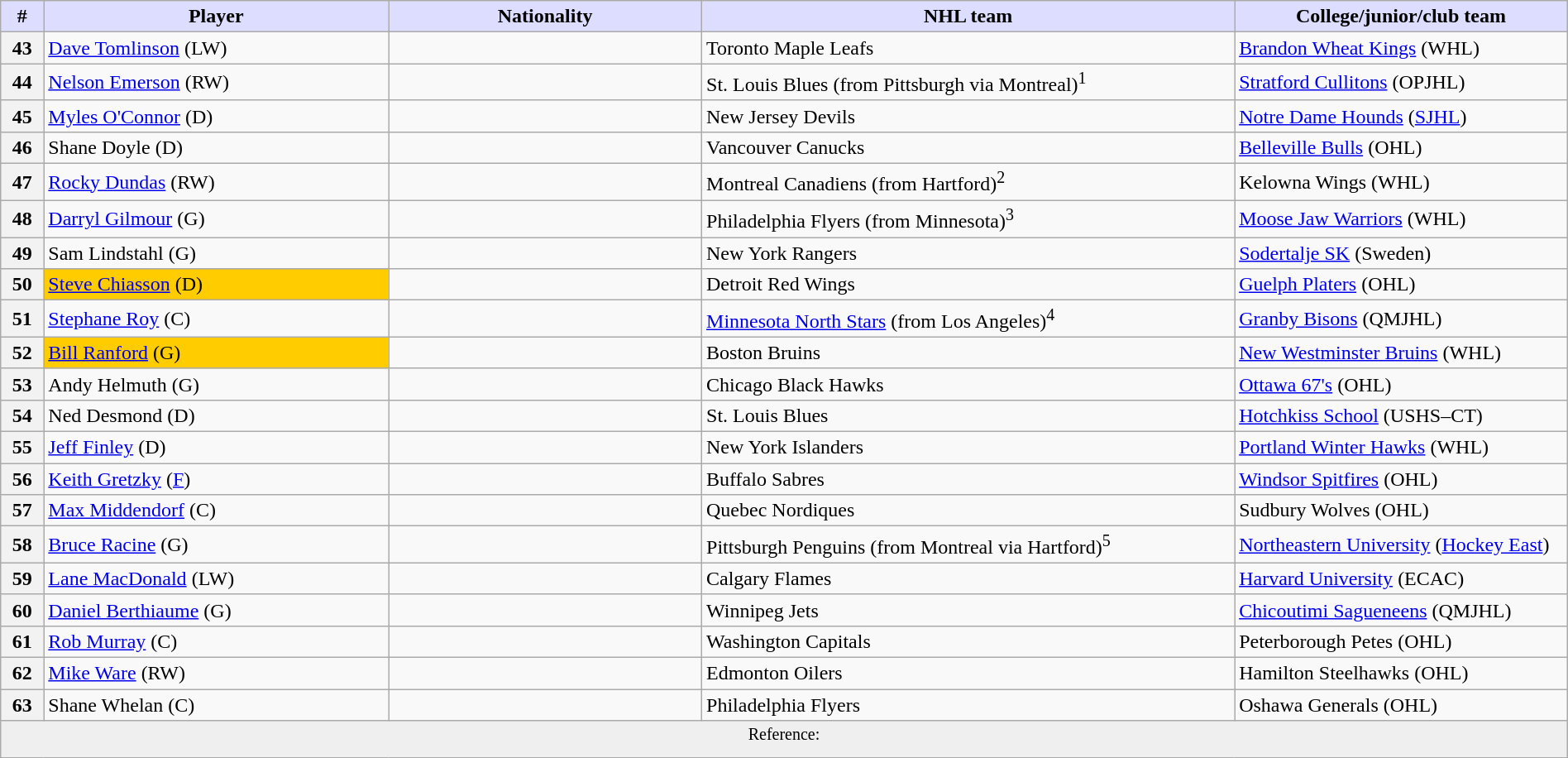<table class="wikitable" style="width: 100%">
<tr>
<th style="background:#ddf; width:2.75%;">#</th>
<th style="background:#ddf; width:22.0%;">Player</th>
<th style="background:#ddf; width:20.0%;">Nationality</th>
<th style="background:#ddf; width:34.0%;">NHL team</th>
<th style="background:#ddf; width:100.0%;">College/junior/club team</th>
</tr>
<tr>
<th>43</th>
<td><a href='#'>Dave Tomlinson</a> (LW)</td>
<td></td>
<td>Toronto Maple Leafs</td>
<td><a href='#'>Brandon Wheat Kings</a> (WHL)</td>
</tr>
<tr>
<th>44</th>
<td><a href='#'>Nelson Emerson</a> (RW)</td>
<td></td>
<td>St. Louis Blues (from Pittsburgh via Montreal)<sup>1</sup></td>
<td><a href='#'>Stratford Cullitons</a> (OPJHL)</td>
</tr>
<tr>
<th>45</th>
<td><a href='#'>Myles O'Connor</a> (D)</td>
<td></td>
<td>New Jersey Devils</td>
<td><a href='#'>Notre Dame Hounds</a> (<a href='#'>SJHL</a>)</td>
</tr>
<tr>
<th>46</th>
<td>Shane Doyle (D)</td>
<td></td>
<td>Vancouver Canucks</td>
<td><a href='#'>Belleville Bulls</a> (OHL)</td>
</tr>
<tr>
<th>47</th>
<td><a href='#'>Rocky Dundas</a> (RW)</td>
<td></td>
<td>Montreal Canadiens (from Hartford)<sup>2</sup></td>
<td>Kelowna Wings (WHL)</td>
</tr>
<tr>
<th>48</th>
<td><a href='#'>Darryl Gilmour</a> (G)</td>
<td></td>
<td>Philadelphia Flyers (from Minnesota)<sup>3</sup></td>
<td><a href='#'>Moose Jaw Warriors</a> (WHL)</td>
</tr>
<tr>
<th>49</th>
<td>Sam Lindstahl (G)</td>
<td></td>
<td>New York Rangers</td>
<td><a href='#'>Sodertalje SK</a> (Sweden)</td>
</tr>
<tr>
<th>50</th>
<td bgcolor="#FFCC00"><a href='#'>Steve Chiasson</a> (D)</td>
<td></td>
<td>Detroit Red Wings</td>
<td><a href='#'>Guelph Platers</a> (OHL)</td>
</tr>
<tr>
<th>51</th>
<td><a href='#'>Stephane Roy</a> (C)</td>
<td></td>
<td><a href='#'>Minnesota North Stars</a> (from Los Angeles)<sup>4</sup></td>
<td><a href='#'>Granby Bisons</a> (QMJHL)</td>
</tr>
<tr>
<th>52</th>
<td bgcolor="#FFCC00"><a href='#'>Bill Ranford</a> (G)</td>
<td></td>
<td>Boston Bruins</td>
<td><a href='#'>New Westminster Bruins</a> (WHL)</td>
</tr>
<tr>
<th>53</th>
<td>Andy Helmuth (G)</td>
<td></td>
<td>Chicago Black Hawks</td>
<td><a href='#'>Ottawa 67's</a> (OHL)</td>
</tr>
<tr>
<th>54</th>
<td>Ned Desmond (D)</td>
<td></td>
<td>St. Louis Blues</td>
<td><a href='#'>Hotchkiss School</a> (USHS–CT)</td>
</tr>
<tr>
<th>55</th>
<td><a href='#'>Jeff Finley</a> (D)</td>
<td></td>
<td>New York Islanders</td>
<td><a href='#'>Portland Winter Hawks</a> (WHL)</td>
</tr>
<tr>
<th>56</th>
<td><a href='#'>Keith Gretzky</a> (<a href='#'>F</a>)</td>
<td></td>
<td>Buffalo Sabres</td>
<td><a href='#'>Windsor Spitfires</a> (OHL)</td>
</tr>
<tr>
<th>57</th>
<td><a href='#'>Max Middendorf</a> (C)</td>
<td></td>
<td>Quebec Nordiques</td>
<td>Sudbury Wolves (OHL)</td>
</tr>
<tr>
<th>58</th>
<td><a href='#'>Bruce Racine</a> (G)</td>
<td></td>
<td>Pittsburgh Penguins (from Montreal via Hartford)<sup>5</sup></td>
<td><a href='#'>Northeastern University</a> (<a href='#'>Hockey East</a>)</td>
</tr>
<tr>
<th>59</th>
<td><a href='#'>Lane MacDonald</a> (LW)</td>
<td></td>
<td>Calgary Flames</td>
<td><a href='#'>Harvard University</a> (ECAC)</td>
</tr>
<tr>
<th>60</th>
<td><a href='#'>Daniel Berthiaume</a> (G)</td>
<td></td>
<td>Winnipeg Jets</td>
<td><a href='#'>Chicoutimi Sagueneens</a> (QMJHL)</td>
</tr>
<tr>
<th>61</th>
<td><a href='#'>Rob Murray</a> (C)</td>
<td></td>
<td>Washington Capitals</td>
<td>Peterborough Petes (OHL)</td>
</tr>
<tr>
<th>62</th>
<td><a href='#'>Mike Ware</a> (RW)</td>
<td></td>
<td>Edmonton Oilers</td>
<td>Hamilton Steelhawks (OHL)</td>
</tr>
<tr>
<th>63</th>
<td>Shane Whelan (C)</td>
<td></td>
<td>Philadelphia Flyers</td>
<td>Oshawa Generals (OHL)</td>
</tr>
<tr>
<td align=center colspan="6" bgcolor="#efefef"><sup>Reference:  </sup></td>
</tr>
</table>
